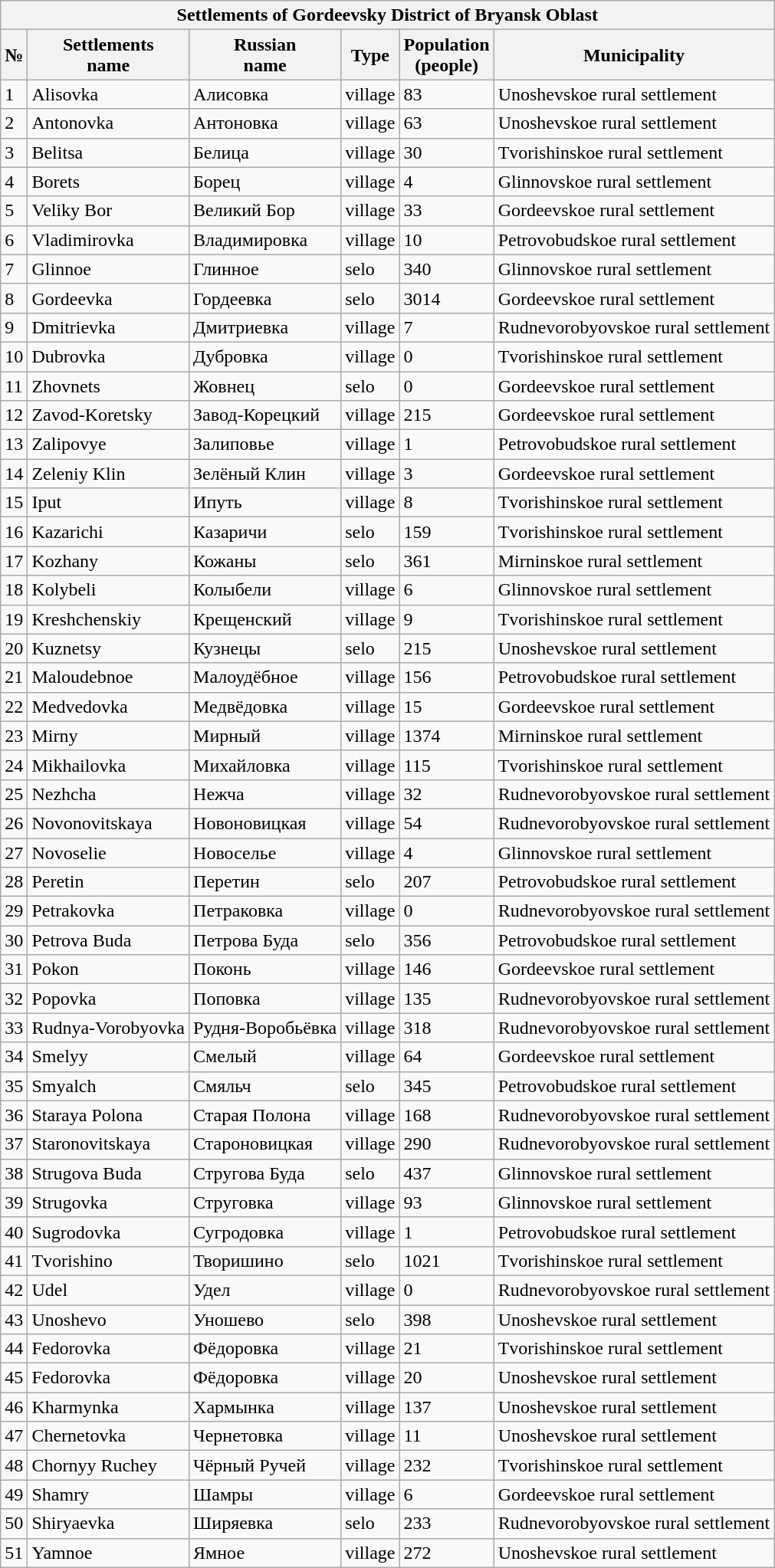<table class="wikitable sortable">
<tr>
<th colspan="6">Settlements of Gordeevsky District of Bryansk Oblast</th>
</tr>
<tr>
<th>№</th>
<th>Settlements<br>name</th>
<th>Russian<br>name</th>
<th>Type</th>
<th>Population<br>(people)</th>
<th>Municipality</th>
</tr>
<tr>
<td>1</td>
<td>Alisovka</td>
<td>Алисовка</td>
<td>village</td>
<td>83</td>
<td>Unoshevskoe rural settlement</td>
</tr>
<tr>
<td>2</td>
<td>Antonovka</td>
<td>Антоновка</td>
<td>village</td>
<td>63</td>
<td>Unoshevskoe rural settlement</td>
</tr>
<tr>
<td>3</td>
<td>Belitsa</td>
<td>Белица</td>
<td>village</td>
<td>30</td>
<td>Tvorishinskoe rural settlement</td>
</tr>
<tr>
<td>4</td>
<td>Borets</td>
<td>Борец</td>
<td>village</td>
<td>4</td>
<td>Glinnovskoe rural settlement</td>
</tr>
<tr>
<td>5</td>
<td>Veliky Bor</td>
<td>Великий Бор</td>
<td>village</td>
<td>33</td>
<td>Gordeevskoe rural settlement</td>
</tr>
<tr>
<td>6</td>
<td>Vladimirovka</td>
<td>Владимировка</td>
<td>village</td>
<td>10</td>
<td>Petrovobudskoe rural settlement</td>
</tr>
<tr>
<td>7</td>
<td>Glinnoe</td>
<td>Глинное</td>
<td>selo</td>
<td>340</td>
<td>Glinnovskoe rural settlement</td>
</tr>
<tr>
<td>8</td>
<td>Gordeevka</td>
<td>Гордеевка</td>
<td>selo</td>
<td>3014</td>
<td>Gordeevskoe rural settlement</td>
</tr>
<tr>
<td>9</td>
<td>Dmitrievka</td>
<td>Дмитриевка</td>
<td>village</td>
<td>7</td>
<td>Rudnevorobyovskoe rural settlement</td>
</tr>
<tr>
<td>10</td>
<td>Dubrovka</td>
<td>Дубровка</td>
<td>village</td>
<td>0</td>
<td>Tvorishinskoe rural settlement</td>
</tr>
<tr>
<td>11</td>
<td>Zhovnets</td>
<td>Жовнец</td>
<td>selo</td>
<td>0</td>
<td>Gordeevskoe rural settlement</td>
</tr>
<tr>
<td>12</td>
<td>Zavod-Koretsky</td>
<td>Завод-Корецкий</td>
<td>village</td>
<td>215</td>
<td>Gordeevskoe rural settlement</td>
</tr>
<tr>
<td>13</td>
<td>Zalipovye</td>
<td>Залиповье</td>
<td>village</td>
<td>1</td>
<td>Petrovobudskoe rural settlement</td>
</tr>
<tr>
<td>14</td>
<td>Zeleniy Klin</td>
<td>Зелёный Клин</td>
<td>village</td>
<td>3</td>
<td>Gordeevskoe rural settlement</td>
</tr>
<tr>
<td>15</td>
<td>Iput</td>
<td>Ипуть</td>
<td>village</td>
<td>8</td>
<td>Tvorishinskoe rural settlement</td>
</tr>
<tr>
<td>16</td>
<td>Kazarichi</td>
<td>Казаричи</td>
<td>selo</td>
<td>159</td>
<td>Tvorishinskoe rural settlement</td>
</tr>
<tr>
<td>17</td>
<td>Kozhany</td>
<td>Кожаны</td>
<td>selo</td>
<td>361</td>
<td>Mirninskoe rural settlement</td>
</tr>
<tr>
<td>18</td>
<td>Kolybeli</td>
<td>Колыбели</td>
<td>village</td>
<td>6</td>
<td>Glinnovskoe rural settlement</td>
</tr>
<tr>
<td>19</td>
<td>Kreshchenskiy</td>
<td>Крещенский</td>
<td>village</td>
<td>9</td>
<td>Tvorishinskoe rural settlement</td>
</tr>
<tr>
<td>20</td>
<td>Kuznetsy</td>
<td>Кузнецы</td>
<td>selo</td>
<td>215</td>
<td>Unoshevskoe rural settlement</td>
</tr>
<tr>
<td>21</td>
<td>Maloudebnoe</td>
<td>Малоудёбное</td>
<td>village</td>
<td>156</td>
<td>Petrovobudskoe rural settlement</td>
</tr>
<tr>
<td>22</td>
<td>Medvedovka</td>
<td>Медвёдовка</td>
<td>village</td>
<td>15</td>
<td>Gordeevskoe rural settlement</td>
</tr>
<tr>
<td>23</td>
<td>Mirny</td>
<td>Мирный</td>
<td>village</td>
<td>1374</td>
<td>Mirninskoe rural settlement</td>
</tr>
<tr>
<td>24</td>
<td>Mikhailovka</td>
<td>Михайловка</td>
<td>village</td>
<td>115</td>
<td>Tvorishinskoe rural settlement</td>
</tr>
<tr>
<td>25</td>
<td>Nezhcha</td>
<td>Нежча</td>
<td>village</td>
<td>32</td>
<td>Rudnevorobyovskoe rural settlement</td>
</tr>
<tr>
<td>26</td>
<td>Novonovitskaya</td>
<td>Новоновицкая</td>
<td>village</td>
<td>54</td>
<td>Rudnevorobyovskoe rural settlement</td>
</tr>
<tr>
<td>27</td>
<td>Novoselie</td>
<td>Новоселье</td>
<td>village</td>
<td>4</td>
<td>Glinnovskoe rural settlement</td>
</tr>
<tr>
<td>28</td>
<td>Peretin</td>
<td>Перетин</td>
<td>selo</td>
<td>207</td>
<td>Petrovobudskoe rural settlement</td>
</tr>
<tr>
<td>29</td>
<td>Petrakovka</td>
<td>Петраковка</td>
<td>village</td>
<td>0</td>
<td>Rudnevorobyovskoe rural settlement</td>
</tr>
<tr>
<td>30</td>
<td>Petrova Buda</td>
<td>Петрова Буда</td>
<td>selo</td>
<td>356</td>
<td>Petrovobudskoe rural settlement</td>
</tr>
<tr>
<td>31</td>
<td>Pokon</td>
<td>Поконь</td>
<td>village</td>
<td>146</td>
<td>Gordeevskoe rural settlement</td>
</tr>
<tr>
<td>32</td>
<td>Popovka</td>
<td>Поповка</td>
<td>village</td>
<td>135</td>
<td>Rudnevorobyovskoe rural settlement</td>
</tr>
<tr>
<td>33</td>
<td>Rudnya-Vorobyovka</td>
<td>Рудня-Воробьёвка</td>
<td>village</td>
<td>318</td>
<td>Rudnevorobyovskoe rural settlement</td>
</tr>
<tr>
<td>34</td>
<td>Smelyy</td>
<td>Смелый</td>
<td>village</td>
<td>64</td>
<td>Gordeevskoe rural settlement</td>
</tr>
<tr>
<td>35</td>
<td>Smyalch</td>
<td>Смяльч</td>
<td>selo</td>
<td>345</td>
<td>Petrovobudskoe rural settlement</td>
</tr>
<tr>
<td>36</td>
<td>Staraya Polona</td>
<td>Старая Полона</td>
<td>village</td>
<td>168</td>
<td>Rudnevorobyovskoe rural settlement</td>
</tr>
<tr>
<td>37</td>
<td>Staronovitskaya</td>
<td>Староновицкая</td>
<td>village</td>
<td>290</td>
<td>Rudnevorobyovskoe rural settlement</td>
</tr>
<tr>
<td>38</td>
<td>Strugova Buda</td>
<td>Стругова Буда</td>
<td>selo</td>
<td>437</td>
<td>Glinnovskoe rural settlement</td>
</tr>
<tr>
<td>39</td>
<td>Strugovka</td>
<td>Струговка</td>
<td>village</td>
<td>93</td>
<td>Glinnovskoe rural settlement</td>
</tr>
<tr>
<td>40</td>
<td>Sugrodovka</td>
<td>Сугродовка</td>
<td>village</td>
<td>1</td>
<td>Petrovobudskoe rural settlement</td>
</tr>
<tr>
<td>41</td>
<td>Tvorishino</td>
<td>Творишино</td>
<td>selo</td>
<td>1021</td>
<td>Tvorishinskoe rural settlement</td>
</tr>
<tr>
<td>42</td>
<td>Udel</td>
<td>Удел</td>
<td>village</td>
<td>0</td>
<td>Rudnevorobyovskoe rural settlement</td>
</tr>
<tr>
<td>43</td>
<td>Unoshevo</td>
<td>Уношево</td>
<td>selo</td>
<td>398</td>
<td>Unoshevskoe rural settlement</td>
</tr>
<tr>
<td>44</td>
<td>Fedorovka</td>
<td>Фёдоровка</td>
<td>village</td>
<td>21</td>
<td>Tvorishinskoe rural settlement</td>
</tr>
<tr>
<td>45</td>
<td>Fedorovka</td>
<td>Фёдоровка</td>
<td>village</td>
<td>20</td>
<td>Unoshevskoe rural settlement</td>
</tr>
<tr>
<td>46</td>
<td>Kharmynka</td>
<td>Хармынка</td>
<td>village</td>
<td>137</td>
<td>Unoshevskoe rural settlement</td>
</tr>
<tr>
<td>47</td>
<td>Chernetovka</td>
<td>Чернетовка</td>
<td>village</td>
<td>11</td>
<td>Unoshevskoe rural settlement</td>
</tr>
<tr>
<td>48</td>
<td>Chornyy Ruchey</td>
<td>Чёрный Ручей</td>
<td>village</td>
<td>232</td>
<td>Tvorishinskoe rural settlement</td>
</tr>
<tr>
<td>49</td>
<td>Shamry</td>
<td>Шамры</td>
<td>village</td>
<td>6</td>
<td>Gordeevskoe rural settlement</td>
</tr>
<tr>
<td>50</td>
<td>Shiryaevka</td>
<td>Ширяевка</td>
<td>selo</td>
<td>233</td>
<td>Rudnevorobyovskoe rural settlement</td>
</tr>
<tr>
<td>51</td>
<td>Yamnoe</td>
<td>Ямное</td>
<td>village</td>
<td>272</td>
<td>Unoshevskoe rural settlement</td>
</tr>
</table>
